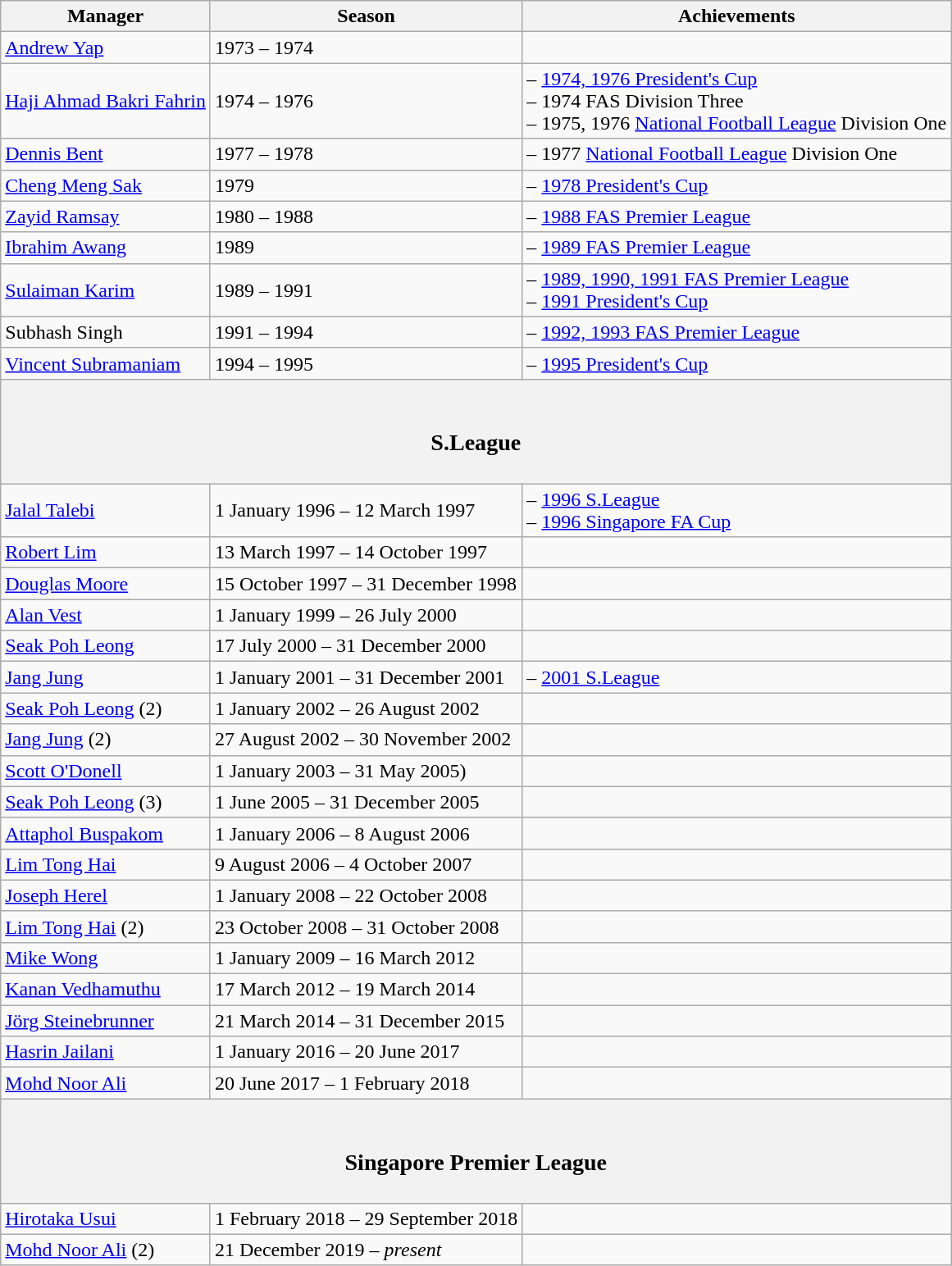<table class="wikitable">
<tr>
<th>Manager</th>
<th>Season</th>
<th>Achievements</th>
</tr>
<tr>
<td> <a href='#'>Andrew Yap</a></td>
<td>1973 – 1974</td>
<td></td>
</tr>
<tr>
<td> <a href='#'>Haji Ahmad Bakri Fahrin</a></td>
<td>1974 – 1976</td>
<td>– <a href='#'>1974, 1976 President's Cup</a><br>– 1974 FAS Division Three<br>– 1975, 1976 <a href='#'>National Football League</a> Division One</td>
</tr>
<tr>
<td> <a href='#'>Dennis Bent</a></td>
<td>1977 – 1978</td>
<td>– 1977 <a href='#'>National Football League</a> Division One</td>
</tr>
<tr>
<td> <a href='#'>Cheng Meng Sak</a></td>
<td>1979</td>
<td>– <a href='#'>1978 President's Cup</a></td>
</tr>
<tr>
<td> <a href='#'>Zayid Ramsay</a></td>
<td>1980 – 1988</td>
<td>– <a href='#'>1988 FAS Premier League</a></td>
</tr>
<tr>
<td> <a href='#'>Ibrahim Awang</a></td>
<td>1989</td>
<td>– <a href='#'>1989 FAS Premier League</a></td>
</tr>
<tr>
<td> <a href='#'>Sulaiman Karim</a></td>
<td>1989 – 1991</td>
<td>– <a href='#'>1989, 1990, 1991 FAS Premier League</a><br>– <a href='#'>1991 President's Cup</a></td>
</tr>
<tr>
<td> Subhash Singh</td>
<td>1991 – 1994</td>
<td>– <a href='#'>1992, 1993 FAS Premier League</a></td>
</tr>
<tr>
<td> <a href='#'>Vincent Subramaniam</a></td>
<td>1994 – 1995</td>
<td>– <a href='#'>1995 President's Cup</a></td>
</tr>
<tr>
<th colspan="3"><br><h3>S.League</h3></th>
</tr>
<tr>
<td> <a href='#'>Jalal Talebi</a></td>
<td>1 January 1996 – 12 March 1997</td>
<td>– <a href='#'>1996 S.League</a><br>– <a href='#'>1996 Singapore FA Cup</a></td>
</tr>
<tr>
<td> <a href='#'>Robert Lim</a></td>
<td>13 March 1997 – 14 October 1997</td>
<td></td>
</tr>
<tr>
<td> <a href='#'>Douglas Moore</a></td>
<td>15 October 1997 – 31 December 1998</td>
<td></td>
</tr>
<tr>
<td> <a href='#'>Alan Vest</a></td>
<td>1 January 1999 – 26 July 2000</td>
<td></td>
</tr>
<tr>
<td> <a href='#'>Seak Poh Leong</a></td>
<td>17 July 2000 – 31 December 2000</td>
<td></td>
</tr>
<tr>
<td> <a href='#'>Jang Jung</a></td>
<td>1 January 2001 – 31 December 2001</td>
<td>– <a href='#'>2001 S.League</a></td>
</tr>
<tr>
<td> <a href='#'>Seak Poh Leong</a> (2)</td>
<td>1 January 2002 – 26 August 2002</td>
<td></td>
</tr>
<tr>
<td> <a href='#'>Jang Jung</a> (2)</td>
<td>27 August 2002 – 30 November 2002</td>
<td></td>
</tr>
<tr>
<td> <a href='#'>Scott O'Donell</a></td>
<td>1 January 2003 – 31 May 2005)</td>
<td></td>
</tr>
<tr>
<td> <a href='#'>Seak Poh Leong</a> (3)</td>
<td>1 June 2005 – 31 December 2005</td>
<td></td>
</tr>
<tr>
<td> <a href='#'>Attaphol Buspakom</a></td>
<td>1 January 2006 – 8 August 2006</td>
<td></td>
</tr>
<tr>
<td> <a href='#'>Lim Tong Hai</a></td>
<td>9 August 2006 – 4 October 2007</td>
<td></td>
</tr>
<tr>
<td> <a href='#'>Joseph Herel</a></td>
<td>1 January 2008 – 22 October 2008</td>
<td></td>
</tr>
<tr>
<td> <a href='#'>Lim Tong Hai</a> (2)</td>
<td>23 October 2008 – 31 October 2008</td>
<td></td>
</tr>
<tr>
<td> <a href='#'>Mike Wong</a></td>
<td>1 January 2009 – 16 March 2012</td>
<td></td>
</tr>
<tr>
<td> <a href='#'>Kanan Vedhamuthu</a></td>
<td>17 March 2012 – 19 March 2014</td>
<td></td>
</tr>
<tr>
<td> <a href='#'>Jörg Steinebrunner</a></td>
<td>21 March 2014 – 31 December 2015</td>
<td></td>
</tr>
<tr>
<td> <a href='#'>Hasrin Jailani</a></td>
<td>1 January 2016 – 20 June 2017</td>
<td></td>
</tr>
<tr>
<td> <a href='#'>Mohd Noor Ali</a></td>
<td>20 June 2017 – 1 February 2018</td>
<td></td>
</tr>
<tr>
<th colspan="3"><br><h3>Singapore Premier League</h3></th>
</tr>
<tr>
<td> <a href='#'>Hirotaka Usui</a></td>
<td>1 February 2018 – 29 September 2018</td>
<td></td>
</tr>
<tr>
<td> <a href='#'>Mohd Noor Ali</a> (2)</td>
<td>21 December 2019 – <em>present</em></td>
<td></td>
</tr>
</table>
